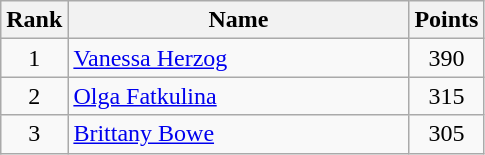<table class="wikitable" border="1" style="text-align:center">
<tr>
<th width=30>Rank</th>
<th width=220>Name</th>
<th width=25>Points</th>
</tr>
<tr>
<td>1</td>
<td align="left"> <a href='#'>Vanessa Herzog</a></td>
<td>390</td>
</tr>
<tr>
<td>2</td>
<td align="left"> <a href='#'>Olga Fatkulina</a></td>
<td>315</td>
</tr>
<tr>
<td>3</td>
<td align="left"> <a href='#'>Brittany Bowe</a></td>
<td>305</td>
</tr>
</table>
